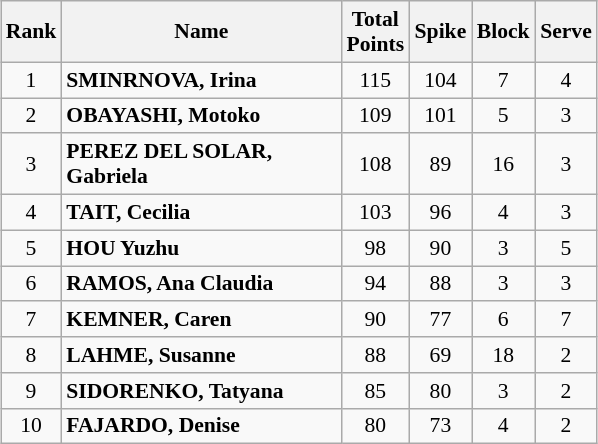<table class="wikitable" style="margin:0.5em auto;width=480;font-size:90%">
<tr>
<th width=30>Rank</th>
<th width=180>Name</th>
<th width=35>Total Points</th>
<th width=35>Spike</th>
<th width=35>Block</th>
<th width=35>Serve</th>
</tr>
<tr>
<td align=center>1</td>
<td> <strong>SMINRNOVA, Irina</strong></td>
<td align=center>115</td>
<td align=center>104</td>
<td align=center>7</td>
<td align=center>4</td>
</tr>
<tr>
<td align=center>2</td>
<td> <strong>OBAYASHI, Motoko</strong></td>
<td align=center>109</td>
<td align=center>101</td>
<td align=center>5</td>
<td align=center>3</td>
</tr>
<tr>
<td align=center>3</td>
<td> <strong>PEREZ DEL SOLAR, Gabriela</strong></td>
<td align=center>108</td>
<td align=center>89</td>
<td align=center>16</td>
<td align=center>3</td>
</tr>
<tr>
<td align=center>4</td>
<td> <strong>TAIT, Cecilia</strong></td>
<td align=center>103</td>
<td align=center>96</td>
<td align=center>4</td>
<td align=center>3</td>
</tr>
<tr>
<td align=center>5</td>
<td> <strong>HOU Yuzhu</strong></td>
<td align=center>98</td>
<td align=center>90</td>
<td align=center>3</td>
<td align=center>5</td>
</tr>
<tr>
<td align=center>6</td>
<td> <strong>RAMOS, Ana Claudia</strong></td>
<td align=center>94</td>
<td align=center>88</td>
<td align=center>3</td>
<td align=center>3</td>
</tr>
<tr>
<td align=center>7</td>
<td> <strong>KEMNER, Caren</strong></td>
<td align=center>90</td>
<td align=center>77</td>
<td align=center>6</td>
<td align=center>7</td>
</tr>
<tr>
<td align=center>8</td>
<td>  <strong>LAHME, Susanne</strong></td>
<td align=center>88</td>
<td align=center>69</td>
<td align=center>18</td>
<td align=center>2</td>
</tr>
<tr>
<td align=center>9</td>
<td> <strong>SIDORENKO, Tatyana</strong></td>
<td align=center>85</td>
<td align=center>80</td>
<td align=center>3</td>
<td align=center>2</td>
</tr>
<tr>
<td align=center>10</td>
<td> <strong>FAJARDO, Denise</strong></td>
<td align=center>80</td>
<td align=center>73</td>
<td align=center>4</td>
<td align=center>2</td>
</tr>
</table>
